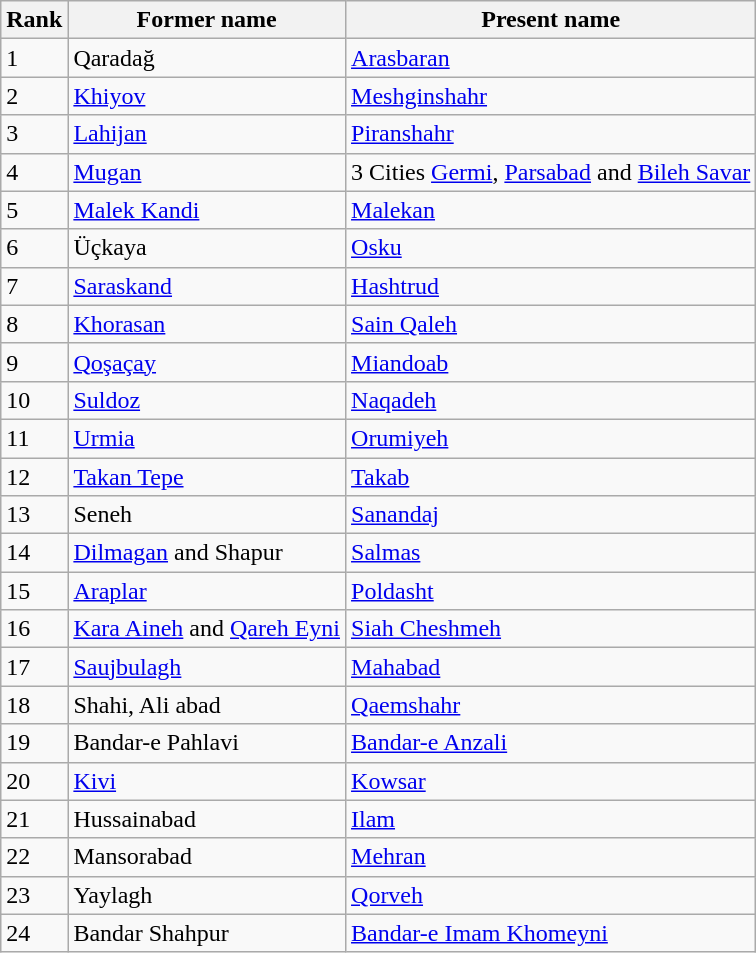<table class="wikitable">
<tr>
<th>Rank</th>
<th>Former name</th>
<th>Present name</th>
</tr>
<tr>
<td>1</td>
<td>Qaradağ</td>
<td><a href='#'>Arasbaran</a></td>
</tr>
<tr>
<td>2</td>
<td><a href='#'>Khiyov</a></td>
<td><a href='#'>Meshginshahr</a></td>
</tr>
<tr>
<td>3</td>
<td><a href='#'>Lahijan</a></td>
<td><a href='#'>Piranshahr</a></td>
</tr>
<tr>
<td>4</td>
<td><a href='#'>Mugan</a></td>
<td>3 Cities <a href='#'>Germi</a>, <a href='#'>Parsabad</a> and <a href='#'>Bileh Savar</a></td>
</tr>
<tr>
<td>5</td>
<td><a href='#'>Malek Kandi</a></td>
<td><a href='#'>Malekan</a></td>
</tr>
<tr>
<td>6</td>
<td>Üçkaya</td>
<td><a href='#'>Osku</a></td>
</tr>
<tr>
<td>7</td>
<td><a href='#'>Saraskand</a></td>
<td><a href='#'>Hashtrud</a></td>
</tr>
<tr>
<td>8</td>
<td><a href='#'>Khorasan</a></td>
<td><a href='#'>Sain Qaleh</a></td>
</tr>
<tr>
<td>9</td>
<td><a href='#'>Qoşaçay</a></td>
<td><a href='#'>Miandoab</a></td>
</tr>
<tr>
<td>10</td>
<td><a href='#'>Suldoz</a></td>
<td><a href='#'>Naqadeh</a></td>
</tr>
<tr>
<td>11</td>
<td><a href='#'>Urmia</a></td>
<td><a href='#'>Orumiyeh</a></td>
</tr>
<tr>
<td>12</td>
<td><a href='#'>Takan Tepe</a></td>
<td><a href='#'>Takab</a></td>
</tr>
<tr>
<td>13</td>
<td>Seneh</td>
<td><a href='#'>Sanandaj</a></td>
</tr>
<tr>
<td>14</td>
<td><a href='#'>Dilmagan</a> and Shapur</td>
<td><a href='#'>Salmas</a></td>
</tr>
<tr>
<td>15</td>
<td><a href='#'>Araplar</a></td>
<td><a href='#'>Poldasht</a></td>
</tr>
<tr>
<td>16</td>
<td><a href='#'>Kara Aineh</a> and <a href='#'>Qareh Eyni</a></td>
<td><a href='#'>Siah Cheshmeh</a></td>
</tr>
<tr>
<td>17</td>
<td><a href='#'>Saujbulagh</a></td>
<td><a href='#'>Mahabad</a></td>
</tr>
<tr>
<td>18</td>
<td>Shahi, Ali abad</td>
<td><a href='#'>Qaemshahr</a></td>
</tr>
<tr>
<td>19</td>
<td>Bandar-e Pahlavi</td>
<td><a href='#'>Bandar-e Anzali</a></td>
</tr>
<tr>
<td>20</td>
<td><a href='#'>Kivi</a></td>
<td><a href='#'>Kowsar</a></td>
</tr>
<tr>
<td>21</td>
<td>Hussainabad</td>
<td><a href='#'>Ilam</a></td>
</tr>
<tr>
<td>22</td>
<td>Mansorabad</td>
<td><a href='#'>Mehran</a></td>
</tr>
<tr>
<td>23</td>
<td>Yaylagh</td>
<td><a href='#'>Qorveh</a></td>
</tr>
<tr>
<td>24</td>
<td>Bandar Shahpur</td>
<td><a href='#'>Bandar-e Imam Khomeyni</a></td>
</tr>
</table>
